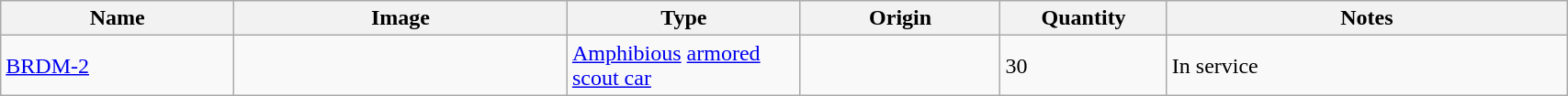<table class="wikitable" style="width:90%;">
<tr>
<th width=14%>Name</th>
<th width=20%>Image</th>
<th width=14%>Type</th>
<th width=12%>Origin</th>
<th width=10%>Quantity</th>
<th width=24%>Notes</th>
</tr>
<tr>
<td><a href='#'>BRDM-2</a></td>
<td></td>
<td><a href='#'>Amphibious</a> <a href='#'>armored scout car</a></td>
<td></td>
<td>30</td>
<td>In service</td>
</tr>
</table>
